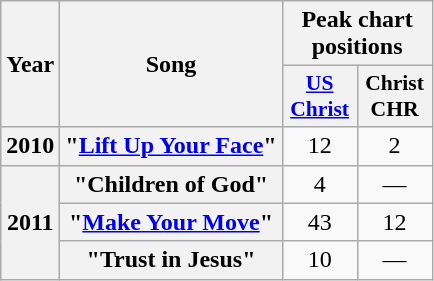<table class="wikitable plainrowheaders" style="text-align:center;">
<tr>
<th scope="col" rowspan="2">Year</th>
<th scope="col" rowspan="2">Song</th>
<th scope="col" colspan="3">Peak chart positions</th>
</tr>
<tr>
<th style="width:3em; font-size:90%"><a href='#'>US Christ</a><br></th>
<th style="width:3em; font-size:90%">Christ CHR<br></th>
</tr>
<tr>
<th scope="row">2010</th>
<th scope="row">"<a href='#'>Lift Up Your Face</a>"</th>
<td>12</td>
<td>2</td>
</tr>
<tr>
<th scope="row" rowspan="3">2011</th>
<th scope="row">"Children of God"</th>
<td>4</td>
<td>—</td>
</tr>
<tr>
<th scope="row">"<a href='#'>Make Your Move</a>"</th>
<td>43</td>
<td>12</td>
</tr>
<tr>
<th scope="row">"Trust in Jesus"</th>
<td>10</td>
<td>—</td>
</tr>
</table>
